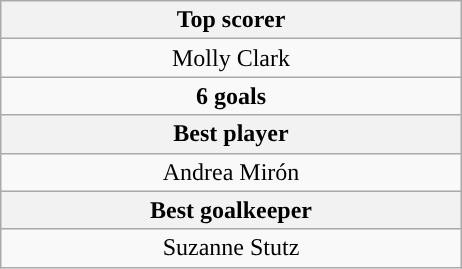<table class="wikitable" style="margin: 1em auto 1em auto;">
<tr>
<th width=300>Top scorer</th>
</tr>
<tr align=center style="background:">
<td style="text-align:center;"> Molly Clark</td>
</tr>
<tr>
<td style="text-align:center;"><strong>6 goals</strong></td>
</tr>
<tr>
<th>Best player</th>
</tr>
<tr>
<td style="text-align:center;"> Andrea Mirón</td>
</tr>
<tr>
<th>Best goalkeeper</th>
</tr>
<tr>
<td style="text-align:center;"> Suzanne Stutz</td>
</tr>
</table>
